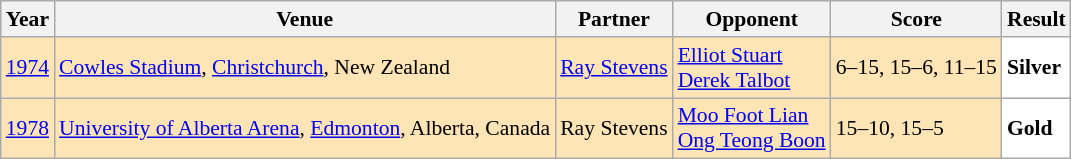<table class="sortable wikitable" style="font-size: 90%;">
<tr>
<th>Year</th>
<th>Venue</th>
<th>Partner</th>
<th>Opponent</th>
<th>Score</th>
<th>Result</th>
</tr>
<tr style="background:#FFE4B5">
<td align="center"><a href='#'>1974</a></td>
<td align="left"><a href='#'>Cowles Stadium</a>, <a href='#'>Christchurch</a>, New Zealand</td>
<td align="left"> <a href='#'>Ray Stevens</a></td>
<td align="left"> <a href='#'>Elliot Stuart</a><br> <a href='#'>Derek Talbot</a></td>
<td align="left">6–15, 15–6, 11–15</td>
<td style="text-align:left; background: white"> <strong>Silver</strong></td>
</tr>
<tr style="background:#FFE4B5">
<td align="center"><a href='#'>1978</a></td>
<td align="left"><a href='#'>University of Alberta Arena</a>, <a href='#'>Edmonton</a>, Alberta, Canada</td>
<td align="left"> Ray Stevens</td>
<td align="left"> <a href='#'>Moo Foot Lian</a><br> <a href='#'>Ong Teong Boon</a></td>
<td align="left">15–10, 15–5</td>
<td style="text-align:left; background:white"> <strong>Gold</strong></td>
</tr>
</table>
